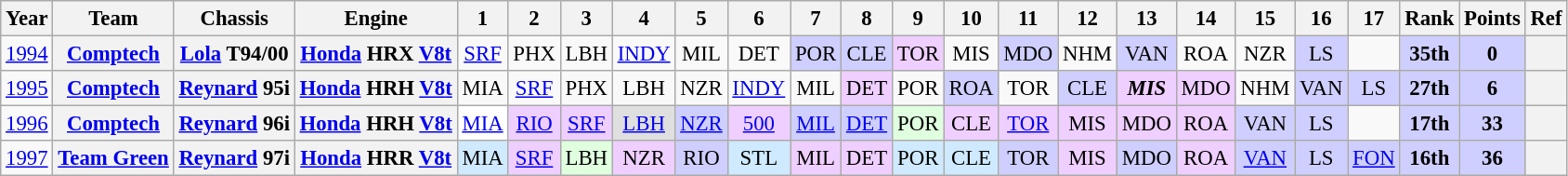<table class="wikitable" style="text-align:center; font-size:95%">
<tr>
<th>Year</th>
<th>Team</th>
<th>Chassis</th>
<th>Engine</th>
<th>1</th>
<th>2</th>
<th>3</th>
<th>4</th>
<th>5</th>
<th>6</th>
<th>7</th>
<th>8</th>
<th>9</th>
<th>10</th>
<th>11</th>
<th>12</th>
<th>13</th>
<th>14</th>
<th>15</th>
<th>16</th>
<th>17</th>
<th>Rank</th>
<th>Points</th>
<th>Ref</th>
</tr>
<tr>
<td><a href='#'>1994</a></td>
<th><a href='#'>Comptech</a></th>
<th><a href='#'>Lola</a> T94/00</th>
<th><a href='#'>Honda</a> HRX <a href='#'>V8</a><a href='#'>t</a></th>
<td><a href='#'>SRF</a></td>
<td>PHX</td>
<td>LBH</td>
<td><a href='#'>INDY</a></td>
<td>MIL</td>
<td>DET</td>
<td style="background:#CFCFFF;">POR<br></td>
<td style="background:#CFCFFF;">CLE<br></td>
<td style="background:#EFCFFF;">TOR<br></td>
<td>MIS</td>
<td style="background:#CFCFFF;">MDO<br></td>
<td>NHM</td>
<td style="background:#CFCFFF;">VAN<br></td>
<td>ROA</td>
<td>NZR</td>
<td style="background:#CFCFFF;">LS<br></td>
<td></td>
<td style="background:#CFCFFF;"><strong>35th</strong></td>
<td style="background:#CFCFFF;"><strong>0</strong></td>
<th></th>
</tr>
<tr>
<td><a href='#'>1995</a></td>
<th><a href='#'>Comptech</a></th>
<th><a href='#'>Reynard</a> 95i</th>
<th><a href='#'>Honda</a> HRH <a href='#'>V8</a><a href='#'>t</a></th>
<td>MIA</td>
<td><a href='#'>SRF</a></td>
<td>PHX</td>
<td>LBH</td>
<td>NZR</td>
<td><a href='#'>INDY</a></td>
<td>MIL</td>
<td style="background:#EFCFFF;">DET<br></td>
<td>POR</td>
<td style="background:#CFCFFF;">ROA<br></td>
<td>TOR</td>
<td style="background:#CFCFFF;">CLE<br></td>
<td style="background:#EFCFFF;"><strong><em>MIS</em></strong><br></td>
<td style="background:#EFCFFF;">MDO<br></td>
<td>NHM</td>
<td style="background:#CFCFFF;">VAN<br></td>
<td style="background:#CFCFFF;">LS<br></td>
<td style="background:#CFCFFF;"><strong>27th</strong></td>
<td style="background:#CFCFFF;"><strong>6</strong></td>
<th></th>
</tr>
<tr>
<td><a href='#'>1996</a></td>
<th><a href='#'>Comptech</a></th>
<th><a href='#'>Reynard</a> 96i</th>
<th><a href='#'>Honda</a> HRH <a href='#'>V8</a><a href='#'>t</a></th>
<td style="background:#FFFFFF;"><a href='#'>MIA</a><br></td>
<td style="background:#EFCFFF;"><a href='#'>RIO</a><br></td>
<td style="background:#EFCFFF;"><a href='#'>SRF</a><br></td>
<td style="background:#DFDFDF;"><a href='#'>LBH</a><br></td>
<td style="background:#CFCFFF;"><a href='#'>NZR</a><br></td>
<td style="background:#EFCFFF;"><a href='#'>500</a><br></td>
<td style="background:#CFCFFF;"><a href='#'>MIL</a><br></td>
<td style="background:#CFCFFF;"><a href='#'>DET</a><br></td>
<td style="background:#DFFFDF;">POR<br></td>
<td style="background:#EFCFFF;">CLE<br></td>
<td style="background:#EFCFFF;"><a href='#'>TOR</a><br></td>
<td style="background:#EFCFFF;">MIS<br></td>
<td style="background:#EFCFFF;">MDO<br></td>
<td style="background:#EFCFFF;">ROA<br></td>
<td style="background:#CFCFFF;">VAN<br></td>
<td style="background:#CFCFFF;">LS<br></td>
<td></td>
<td style="background:#CFCFFF;"><strong>17th</strong></td>
<td style="background:#CFCFFF;"><strong>33</strong></td>
<th></th>
</tr>
<tr>
<td><a href='#'>1997</a></td>
<th><a href='#'>Team Green</a></th>
<th><a href='#'>Reynard</a> 97i</th>
<th><a href='#'>Honda</a> HRR <a href='#'>V8</a><a href='#'>t</a></th>
<td style="background:#CFEAFF;">MIA<br></td>
<td style="background:#EFCFFF;"><a href='#'>SRF</a><br></td>
<td style="background:#DFFFDF;">LBH<br></td>
<td style="background:#EFCFFF;">NZR<br></td>
<td style="background:#CFCFFF;">RIO<br></td>
<td style="background:#CFEAFF;">STL<br></td>
<td style="background:#EFCFFF;">MIL<br></td>
<td style="background:#EFCFFF;">DET<br></td>
<td style="background:#CFEAFF;">POR<br></td>
<td style="background:#CFEAFF;">CLE<br></td>
<td style="background:#CFCFFF;">TOR<br></td>
<td style="background:#EFCFFF;">MIS<br></td>
<td style="background:#CFCFFF;">MDO<br></td>
<td style="background:#EFCFFF;">ROA<br></td>
<td style="background:#CFCFFF;"><a href='#'>VAN</a><br></td>
<td style="background:#CFCFFF;">LS<br></td>
<td style="background:#CFCFFF;"><a href='#'>FON</a><br></td>
<td style="background:#CFCFFF;"><strong>16th</strong></td>
<td style="background:#CFCFFF;"><strong>36</strong></td>
<th></th>
</tr>
</table>
